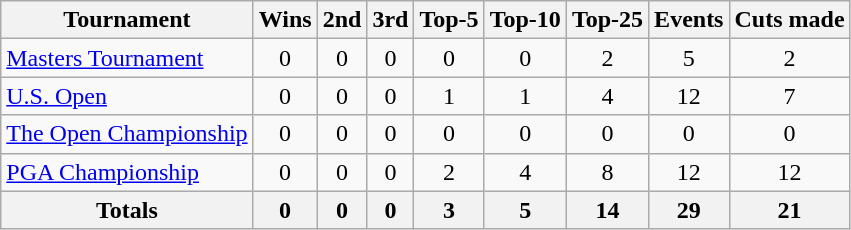<table class=wikitable style=text-align:center>
<tr>
<th>Tournament</th>
<th>Wins</th>
<th>2nd</th>
<th>3rd</th>
<th>Top-5</th>
<th>Top-10</th>
<th>Top-25</th>
<th>Events</th>
<th>Cuts made</th>
</tr>
<tr>
<td align=left><a href='#'>Masters Tournament</a></td>
<td>0</td>
<td>0</td>
<td>0</td>
<td>0</td>
<td>0</td>
<td>2</td>
<td>5</td>
<td>2</td>
</tr>
<tr>
<td align=left><a href='#'>U.S. Open</a></td>
<td>0</td>
<td>0</td>
<td>0</td>
<td>1</td>
<td>1</td>
<td>4</td>
<td>12</td>
<td>7</td>
</tr>
<tr>
<td align=left><a href='#'>The Open Championship</a></td>
<td>0</td>
<td>0</td>
<td>0</td>
<td>0</td>
<td>0</td>
<td>0</td>
<td>0</td>
<td>0</td>
</tr>
<tr>
<td align=left><a href='#'>PGA Championship</a></td>
<td>0</td>
<td>0</td>
<td>0</td>
<td>2</td>
<td>4</td>
<td>8</td>
<td>12</td>
<td>12</td>
</tr>
<tr>
<th>Totals</th>
<th>0</th>
<th>0</th>
<th>0</th>
<th>3</th>
<th>5</th>
<th>14</th>
<th>29</th>
<th>21</th>
</tr>
</table>
